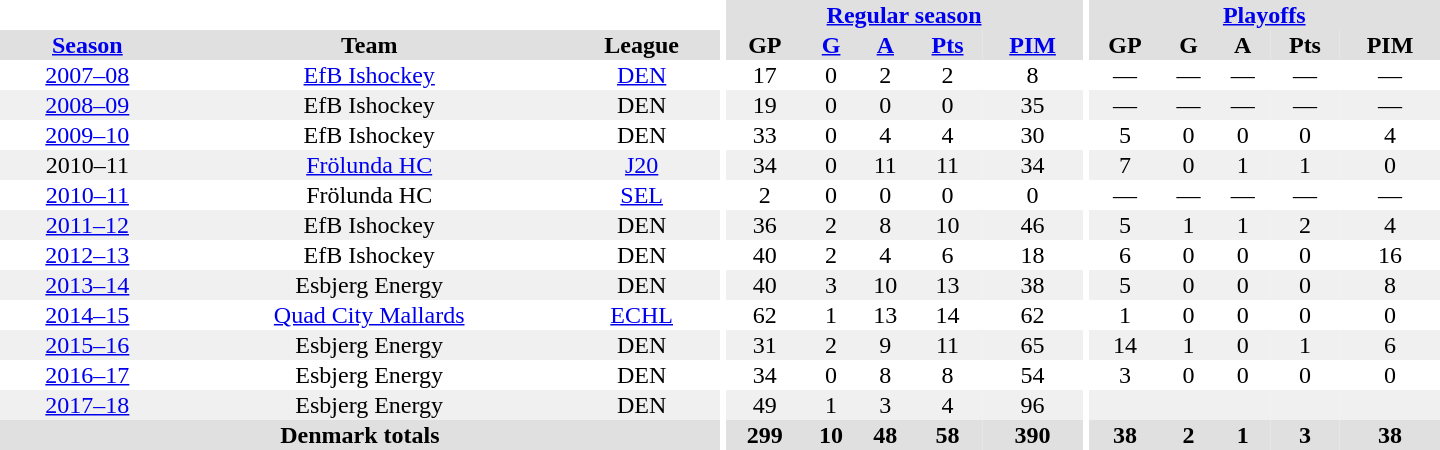<table border="0" cellpadding="1" cellspacing="0" style="text-align:center; width:60em">
<tr bgcolor="#e0e0e0">
<th colspan="3" bgcolor="#ffffff"></th>
<th rowspan="99" bgcolor="#ffffff"></th>
<th colspan="5"><a href='#'>Regular season</a></th>
<th rowspan="99" bgcolor="#ffffff"></th>
<th colspan="5"><a href='#'>Playoffs</a></th>
</tr>
<tr bgcolor="#e0e0e0">
<th><a href='#'>Season</a></th>
<th>Team</th>
<th>League</th>
<th>GP</th>
<th><a href='#'>G</a></th>
<th><a href='#'>A</a></th>
<th><a href='#'>Pts</a></th>
<th><a href='#'>PIM</a></th>
<th>GP</th>
<th>G</th>
<th>A</th>
<th>Pts</th>
<th>PIM</th>
</tr>
<tr>
<td><a href='#'>2007–08</a></td>
<td><a href='#'>EfB Ishockey</a></td>
<td><a href='#'>DEN</a></td>
<td>17</td>
<td>0</td>
<td>2</td>
<td>2</td>
<td>8</td>
<td>—</td>
<td>—</td>
<td>—</td>
<td>—</td>
<td>—</td>
</tr>
<tr bgcolor="#f0f0f0">
<td><a href='#'>2008–09</a></td>
<td>EfB Ishockey</td>
<td>DEN</td>
<td>19</td>
<td>0</td>
<td>0</td>
<td>0</td>
<td>35</td>
<td>—</td>
<td>—</td>
<td>—</td>
<td>—</td>
<td>—</td>
</tr>
<tr>
<td><a href='#'>2009–10</a></td>
<td>EfB Ishockey</td>
<td>DEN</td>
<td>33</td>
<td>0</td>
<td>4</td>
<td>4</td>
<td>30</td>
<td>5</td>
<td>0</td>
<td>0</td>
<td>0</td>
<td>4</td>
</tr>
<tr bgcolor="#f0f0f0">
<td>2010–11</td>
<td><a href='#'>Frölunda HC</a></td>
<td><a href='#'>J20</a></td>
<td>34</td>
<td>0</td>
<td>11</td>
<td>11</td>
<td>34</td>
<td>7</td>
<td>0</td>
<td>1</td>
<td>1</td>
<td>0</td>
</tr>
<tr>
<td><a href='#'>2010–11</a></td>
<td>Frölunda HC</td>
<td><a href='#'>SEL</a></td>
<td>2</td>
<td>0</td>
<td>0</td>
<td>0</td>
<td>0</td>
<td>—</td>
<td>—</td>
<td>—</td>
<td>—</td>
<td>—</td>
</tr>
<tr bgcolor="#f0f0f0">
<td><a href='#'>2011–12</a></td>
<td>EfB Ishockey</td>
<td>DEN</td>
<td>36</td>
<td>2</td>
<td>8</td>
<td>10</td>
<td>46</td>
<td>5</td>
<td>1</td>
<td>1</td>
<td>2</td>
<td>4</td>
</tr>
<tr>
<td><a href='#'>2012–13</a></td>
<td>EfB Ishockey</td>
<td>DEN</td>
<td>40</td>
<td>2</td>
<td>4</td>
<td>6</td>
<td>18</td>
<td>6</td>
<td>0</td>
<td>0</td>
<td>0</td>
<td>16</td>
</tr>
<tr bgcolor="#f0f0f0">
<td><a href='#'>2013–14</a></td>
<td>Esbjerg Energy</td>
<td>DEN</td>
<td>40</td>
<td>3</td>
<td>10</td>
<td>13</td>
<td>38</td>
<td>5</td>
<td>0</td>
<td>0</td>
<td>0</td>
<td>8</td>
</tr>
<tr>
<td><a href='#'>2014–15</a></td>
<td><a href='#'>Quad City Mallards</a></td>
<td><a href='#'>ECHL</a></td>
<td>62</td>
<td>1</td>
<td>13</td>
<td>14</td>
<td>62</td>
<td>1</td>
<td>0</td>
<td>0</td>
<td>0</td>
<td>0</td>
</tr>
<tr bgcolor="#f0f0f0">
<td><a href='#'>2015–16</a></td>
<td>Esbjerg Energy</td>
<td>DEN</td>
<td>31</td>
<td>2</td>
<td>9</td>
<td>11</td>
<td>65</td>
<td>14</td>
<td>1</td>
<td>0</td>
<td>1</td>
<td>6</td>
</tr>
<tr>
<td><a href='#'>2016–17</a></td>
<td>Esbjerg Energy</td>
<td>DEN</td>
<td>34</td>
<td>0</td>
<td>8</td>
<td>8</td>
<td>54</td>
<td>3</td>
<td>0</td>
<td>0</td>
<td>0</td>
<td>0</td>
</tr>
<tr bgcolor="#f0f0f0">
<td><a href='#'>2017–18</a></td>
<td>Esbjerg Energy</td>
<td>DEN</td>
<td>49</td>
<td>1</td>
<td>3</td>
<td>4</td>
<td>96</td>
<td></td>
<td></td>
<td></td>
<td></td>
<td></td>
</tr>
<tr bgcolor="#e0e0e0">
<th colspan="3">Denmark totals</th>
<th>299</th>
<th>10</th>
<th>48</th>
<th>58</th>
<th>390</th>
<th>38</th>
<th>2</th>
<th>1</th>
<th>3</th>
<th>38</th>
</tr>
</table>
